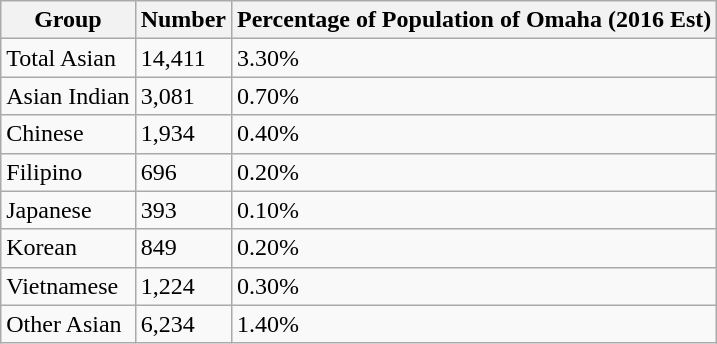<table class="wikitable sortable">
<tr>
<th>Group</th>
<th>Number</th>
<th>Percentage of Population of Omaha (2016 Est)</th>
</tr>
<tr>
<td>Total Asian</td>
<td>14,411</td>
<td>3.30%</td>
</tr>
<tr>
<td>Asian Indian</td>
<td>3,081</td>
<td>0.70%</td>
</tr>
<tr>
<td>Chinese</td>
<td>1,934</td>
<td>0.40%</td>
</tr>
<tr>
<td>Filipino</td>
<td>696</td>
<td>0.20%</td>
</tr>
<tr>
<td>Japanese</td>
<td>393</td>
<td>0.10%</td>
</tr>
<tr>
<td>Korean</td>
<td>849</td>
<td>0.20%</td>
</tr>
<tr>
<td>Vietnamese</td>
<td>1,224</td>
<td>0.30%</td>
</tr>
<tr>
<td>Other Asian</td>
<td>6,234</td>
<td>1.40%</td>
</tr>
</table>
